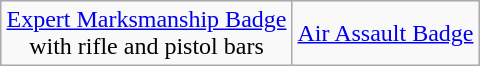<table class="wikitable" style="margin:1em auto; text-align:center;">
<tr>
<td><a href='#'>Expert Marksmanship Badge</a><br>with rifle and pistol bars</td>
<td><a href='#'>Air Assault Badge</a></td>
</tr>
</table>
